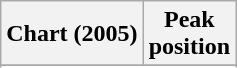<table class="wikitable sortable plainrowheaders" style="text-align:center">
<tr>
<th>Chart (2005)</th>
<th>Peak<br>position</th>
</tr>
<tr>
</tr>
<tr>
</tr>
<tr>
</tr>
</table>
